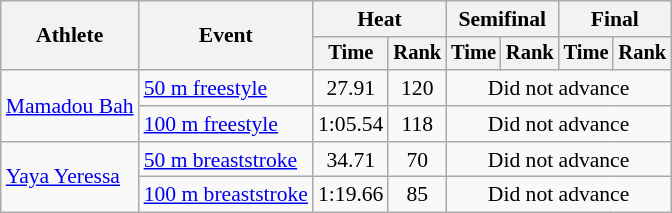<table class="wikitable" style="text-align:center; font-size:90%">
<tr>
<th rowspan="2">Athlete</th>
<th rowspan="2">Event</th>
<th colspan="2">Heat</th>
<th colspan="2">Semifinal</th>
<th colspan="2">Final</th>
</tr>
<tr style="font-size:95%">
<th>Time</th>
<th>Rank</th>
<th>Time</th>
<th>Rank</th>
<th>Time</th>
<th>Rank</th>
</tr>
<tr>
<td align=left rowspan=2><a href='#'>Mamadou Bah</a></td>
<td align=left><a href='#'>50 m freestyle</a></td>
<td>27.91</td>
<td>120</td>
<td colspan=4>Did not advance</td>
</tr>
<tr>
<td align=left><a href='#'>100 m freestyle</a></td>
<td>1:05.54</td>
<td>118</td>
<td colspan=4>Did not advance</td>
</tr>
<tr>
<td align=left rowspan=2><a href='#'>Yaya Yeressa</a></td>
<td align=left><a href='#'>50 m breaststroke</a></td>
<td>34.71</td>
<td>70</td>
<td colspan=4>Did not advance</td>
</tr>
<tr>
<td align=left><a href='#'>100 m breaststroke</a></td>
<td>1:19.66</td>
<td>85</td>
<td colspan=4>Did not advance</td>
</tr>
</table>
